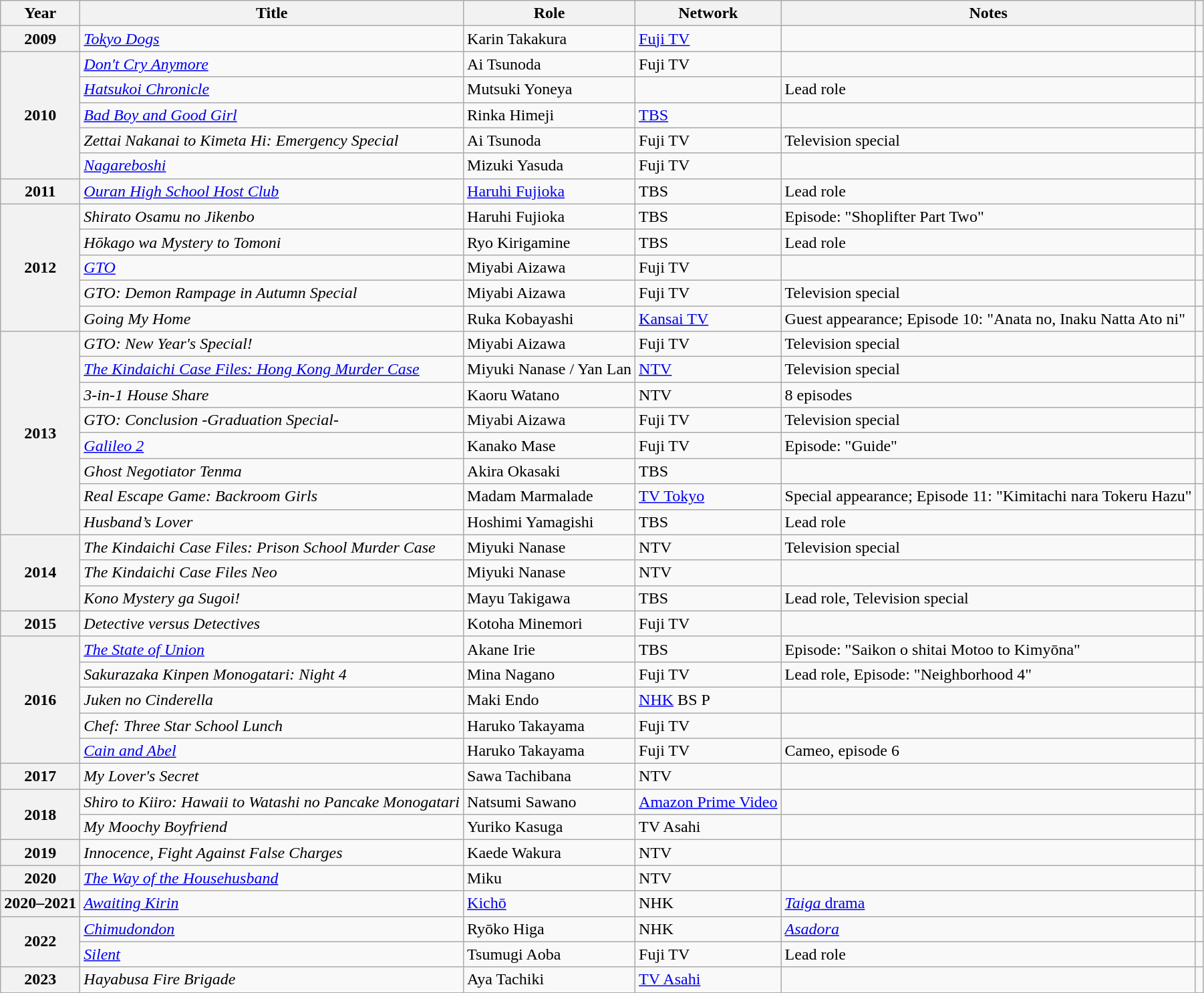<table class="wikitable plainrowheaders sortable">
<tr>
<th scope="col">Year</th>
<th scope="col">Title</th>
<th scope="col">Role</th>
<th scope="col">Network</th>
<th scope="col" class="unsortable">Notes</th>
<th scope="col" class="unsortable"></th>
</tr>
<tr>
<th scope="row">2009</th>
<td><em><a href='#'>Tokyo Dogs</a></em></td>
<td>Karin Takakura</td>
<td><a href='#'>Fuji TV</a></td>
<td></td>
<td style="text-align:center"></td>
</tr>
<tr>
<th scope="row" rowspan=5>2010</th>
<td><em><a href='#'>Don't Cry Anymore</a></em></td>
<td>Ai Tsunoda</td>
<td>Fuji TV</td>
<td></td>
<td style="text-align:center"></td>
</tr>
<tr>
<td><em><a href='#'>Hatsukoi Chronicle</a></em></td>
<td>Mutsuki Yoneya</td>
<td></td>
<td>Lead role</td>
<td style="text-align:center"></td>
</tr>
<tr>
<td><em><a href='#'>Bad Boy and Good Girl</a></em></td>
<td>Rinka Himeji</td>
<td><a href='#'>TBS</a></td>
<td></td>
<td style="text-align:center"></td>
</tr>
<tr>
<td><em>Zettai Nakanai to Kimeta Hi: Emergency Special</em></td>
<td>Ai Tsunoda</td>
<td>Fuji TV</td>
<td>Television special</td>
<td style="text-align:center"></td>
</tr>
<tr>
<td><em><a href='#'>Nagareboshi</a></em></td>
<td>Mizuki Yasuda</td>
<td>Fuji TV</td>
<td></td>
<td style="text-align:center"></td>
</tr>
<tr>
<th scope="row">2011</th>
<td><em><a href='#'>Ouran High School Host Club</a></em></td>
<td><a href='#'>Haruhi Fujioka</a></td>
<td>TBS</td>
<td>Lead role</td>
<td style="text-align:center"></td>
</tr>
<tr>
<th scope="row" rowspan=5>2012</th>
<td><em>Shirato Osamu no Jikenbo</em></td>
<td>Haruhi Fujioka</td>
<td>TBS</td>
<td>Episode: "Shoplifter Part Two"</td>
<td style="text-align:center"></td>
</tr>
<tr>
<td><em>Hōkago wa Mystery to Tomoni</em></td>
<td>Ryo Kirigamine</td>
<td>TBS</td>
<td>Lead role</td>
<td style="text-align:center"></td>
</tr>
<tr>
<td><em><a href='#'>GTO</a></em></td>
<td>Miyabi Aizawa</td>
<td>Fuji TV</td>
<td></td>
<td style="text-align:center"></td>
</tr>
<tr>
<td><em>GTO: Demon Rampage in Autumn Special</em></td>
<td>Miyabi Aizawa</td>
<td>Fuji TV</td>
<td>Television special</td>
<td style="text-align:center"></td>
</tr>
<tr>
<td><em>Going My Home</em></td>
<td>Ruka Kobayashi</td>
<td><a href='#'>Kansai TV</a></td>
<td>Guest appearance; Episode 10: "Anata no, Inaku Natta Ato ni"</td>
<td style="text-align:center"></td>
</tr>
<tr>
<th scope="row" rowspan=8>2013</th>
<td><em>GTO: New Year's Special!</em></td>
<td>Miyabi Aizawa</td>
<td>Fuji TV</td>
<td>Television special</td>
<td style="text-align:center"></td>
</tr>
<tr>
<td><em><a href='#'>The Kindaichi Case Files: Hong Kong Murder Case</a></em></td>
<td>Miyuki Nanase / Yan Lan</td>
<td><a href='#'>NTV</a></td>
<td>Television special</td>
<td style="text-align:center"></td>
</tr>
<tr>
<td><em>3-in-1 House Share</em></td>
<td>Kaoru Watano</td>
<td>NTV</td>
<td>8 episodes</td>
<td style="text-align:center"></td>
</tr>
<tr>
<td><em>GTO: Conclusion -Graduation Special-</em></td>
<td>Miyabi Aizawa</td>
<td>Fuji TV</td>
<td>Television special</td>
<td style="text-align:center"></td>
</tr>
<tr>
<td><em><a href='#'>Galileo 2</a></em></td>
<td>Kanako Mase</td>
<td>Fuji TV</td>
<td>Episode: "Guide"</td>
<td style="text-align:center"></td>
</tr>
<tr>
<td><em>Ghost Negotiator Tenma</em></td>
<td>Akira Okasaki</td>
<td>TBS</td>
<td></td>
<td style="text-align:center"></td>
</tr>
<tr>
<td><em>Real Escape Game: Backroom Girls</em></td>
<td>Madam Marmalade</td>
<td><a href='#'>TV Tokyo</a></td>
<td>Special appearance; Episode 11: "Kimitachi nara Tokeru Hazu"</td>
<td style="text-align:center"></td>
</tr>
<tr>
<td><em>Husband’s Lover</em></td>
<td>Hoshimi Yamagishi</td>
<td>TBS</td>
<td>Lead role</td>
<td style="text-align:center"></td>
</tr>
<tr>
<th scope="row" rowspan=3>2014</th>
<td><em>The Kindaichi Case Files: Prison School Murder Case</em></td>
<td>Miyuki Nanase</td>
<td>NTV</td>
<td>Television special</td>
<td style="text-align:center"></td>
</tr>
<tr>
<td><em>The Kindaichi Case Files Neo</em></td>
<td>Miyuki Nanase</td>
<td>NTV</td>
<td></td>
<td style="text-align:center"></td>
</tr>
<tr>
<td><em>Kono Mystery ga Sugoi!</em></td>
<td>Mayu Takigawa</td>
<td>TBS</td>
<td>Lead role, Television special</td>
<td style="text-align:center"></td>
</tr>
<tr>
<th scope="row">2015</th>
<td><em>Detective versus Detectives</em></td>
<td>Kotoha Minemori</td>
<td>Fuji TV</td>
<td></td>
<td style="text-align:center"></td>
</tr>
<tr>
<th scope="row" rowspan=5>2016</th>
<td><em><a href='#'>The State of Union</a></em></td>
<td>Akane Irie</td>
<td>TBS</td>
<td>Episode: "Saikon o shitai Motoo to Kimyōna"</td>
<td style="text-align:center"></td>
</tr>
<tr>
<td><em>Sakurazaka Kinpen Monogatari: Night 4</em></td>
<td>Mina Nagano</td>
<td>Fuji TV</td>
<td>Lead role, Episode: "Neighborhood 4"</td>
<td style="text-align:center"></td>
</tr>
<tr>
<td><em>Juken no Cinderella</em></td>
<td>Maki Endo</td>
<td><a href='#'>NHK</a> BS P</td>
<td></td>
<td style="text-align:center"></td>
</tr>
<tr>
<td><em>Chef: Three Star School Lunch</em></td>
<td>Haruko Takayama</td>
<td>Fuji TV</td>
<td></td>
<td style="text-align:center"></td>
</tr>
<tr>
<td><em><a href='#'>Cain and Abel</a></em></td>
<td>Haruko Takayama</td>
<td>Fuji TV</td>
<td>Cameo, episode 6</td>
<td style="text-align:center"></td>
</tr>
<tr>
<th scope="row">2017</th>
<td><em>My Lover's Secret</em></td>
<td>Sawa Tachibana</td>
<td>NTV</td>
<td></td>
<td style="text-align:center"></td>
</tr>
<tr>
<th scope="row" rowspan=2>2018</th>
<td><em>Shiro to Kiiro: Hawaii to Watashi no Pancake Monogatari</em></td>
<td>Natsumi Sawano</td>
<td><a href='#'>Amazon Prime Video</a></td>
<td></td>
<td style="text-align:center"></td>
</tr>
<tr>
<td><em>My Moochy Boyfriend</em></td>
<td>Yuriko Kasuga</td>
<td>TV Asahi</td>
<td></td>
<td style="text-align:center"></td>
</tr>
<tr>
<th scope="row">2019</th>
<td><em>Innocence, Fight Against False Charges</em></td>
<td>Kaede Wakura</td>
<td>NTV</td>
<td></td>
<td style="text-align:center"></td>
</tr>
<tr>
<th scope="row">2020</th>
<td><em><a href='#'>The Way of the Househusband</a></em></td>
<td>Miku</td>
<td>NTV</td>
<td></td>
<td style="text-align:center"></td>
</tr>
<tr>
<th scope="row">2020–2021</th>
<td><em><a href='#'>Awaiting Kirin</a></em></td>
<td><a href='#'>Kichō</a></td>
<td>NHK</td>
<td><a href='#'><em>Taiga</em> drama</a></td>
<td style="text-align:center"></td>
</tr>
<tr>
<th scope="row" rowspan=2>2022</th>
<td><em><a href='#'>Chimudondon</a></em></td>
<td>Ryōko Higa</td>
<td>NHK</td>
<td><em><a href='#'>Asadora</a></em></td>
<td style="text-align:center"></td>
</tr>
<tr>
<td><em><a href='#'>Silent</a></em></td>
<td>Tsumugi Aoba</td>
<td>Fuji TV</td>
<td>Lead role</td>
<td style="text-align:center"></td>
</tr>
<tr>
<th scope="row">2023</th>
<td><em>Hayabusa Fire Brigade</em></td>
<td>Aya Tachiki</td>
<td><a href='#'>TV Asahi</a></td>
<td></td>
<td style="text-align:center"></td>
</tr>
<tr>
</tr>
</table>
